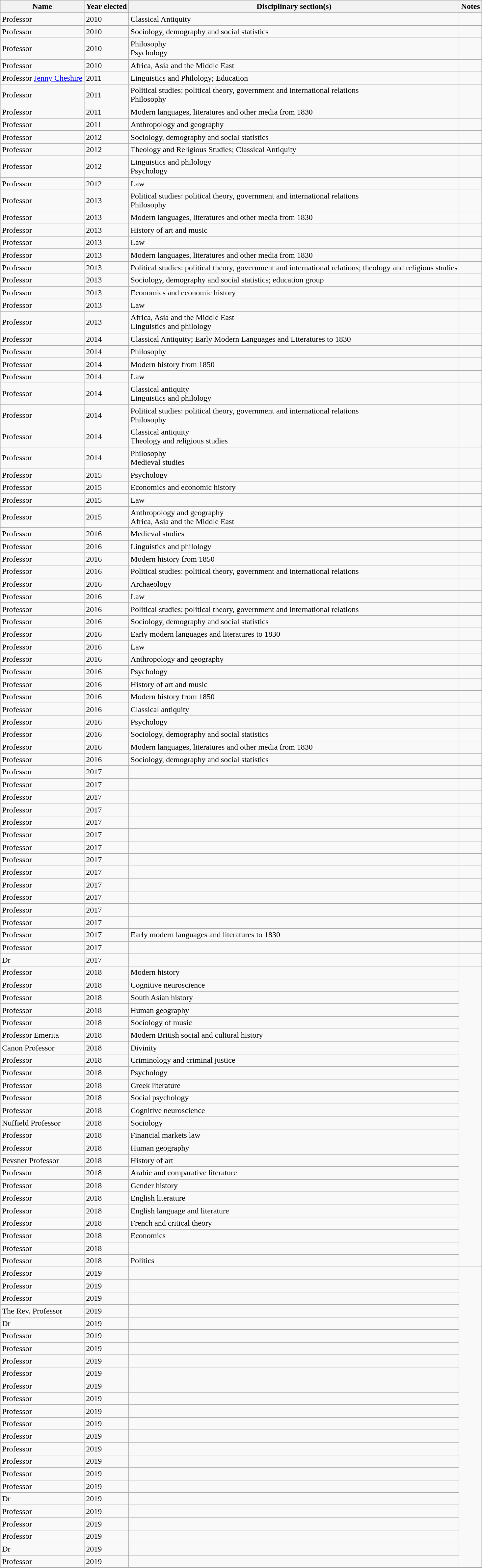<table class="wikitable sortable">
<tr>
<th>Name</th>
<th>Year elected</th>
<th>Disciplinary section(s)</th>
<th>Notes</th>
</tr>
<tr>
<td>Professor </td>
<td>2010</td>
<td>Classical Antiquity</td>
<td></td>
</tr>
<tr>
<td>Professor </td>
<td>2010</td>
<td>Sociology, demography and social statistics</td>
<td></td>
</tr>
<tr>
<td>Professor </td>
<td>2010</td>
<td>Philosophy <br> Psychology</td>
<td></td>
</tr>
<tr>
<td>Professor </td>
<td>2010</td>
<td>Africa, Asia and the Middle East</td>
<td></td>
</tr>
<tr>
<td>Professor <a href='#'>Jenny Cheshire</a></td>
<td>2011</td>
<td>Linguistics and Philology; Education</td>
<td></td>
</tr>
<tr>
<td>Professor </td>
<td>2011</td>
<td>Political studies: political theory, government and international relations <br> Philosophy</td>
<td></td>
</tr>
<tr>
<td>Professor </td>
<td>2011</td>
<td>Modern languages, literatures and other media from 1830</td>
<td></td>
</tr>
<tr>
<td>Professor </td>
<td>2011</td>
<td>Anthropology and geography</td>
<td></td>
</tr>
<tr>
<td>Professor </td>
<td>2012</td>
<td>Sociology, demography and social statistics</td>
<td></td>
</tr>
<tr>
<td>Professor </td>
<td>2012</td>
<td>Theology and Religious Studies; Classical Antiquity</td>
<td></td>
</tr>
<tr>
<td>Professor </td>
<td>2012</td>
<td>Linguistics and philology <br> Psychology</td>
<td></td>
</tr>
<tr>
<td>Professor </td>
<td>2012</td>
<td>Law</td>
<td></td>
</tr>
<tr>
<td>Professor </td>
<td>2013</td>
<td>Political studies: political theory, government and international relations <br> Philosophy</td>
<td></td>
</tr>
<tr>
<td>Professor </td>
<td>2013</td>
<td>Modern languages, literatures and other media from 1830</td>
<td></td>
</tr>
<tr>
<td>Professor </td>
<td>2013</td>
<td>History of art and music</td>
<td></td>
</tr>
<tr>
<td>Professor </td>
<td>2013</td>
<td>Law</td>
<td></td>
</tr>
<tr>
<td>Professor </td>
<td>2013</td>
<td>Modern languages, literatures and other media from 1830</td>
<td></td>
</tr>
<tr>
<td>Professor </td>
<td>2013</td>
<td>Political studies: political theory, government and international relations; theology and religious studies</td>
<td></td>
</tr>
<tr>
<td>Professor </td>
<td>2013</td>
<td>Sociology, demography and social statistics; education group</td>
<td></td>
</tr>
<tr>
<td>Professor </td>
<td>2013</td>
<td>Economics and economic history</td>
<td></td>
</tr>
<tr>
<td>Professor </td>
<td>2013</td>
<td>Law</td>
<td></td>
</tr>
<tr>
<td>Professor </td>
<td>2013</td>
<td>Africa, Asia and the Middle East <br> Linguistics and philology</td>
<td></td>
</tr>
<tr>
<td>Professor </td>
<td>2014</td>
<td>Classical Antiquity; Early Modern Languages and Literatures to 1830</td>
<td></td>
</tr>
<tr>
<td>Professor </td>
<td>2014</td>
<td>Philosophy</td>
<td></td>
</tr>
<tr>
<td>Professor </td>
<td>2014</td>
<td>Modern history from 1850</td>
<td></td>
</tr>
<tr>
<td>Professor </td>
<td>2014</td>
<td>Law</td>
<td></td>
</tr>
<tr>
<td>Professor </td>
<td>2014</td>
<td>Classical antiquity <br> Linguistics and philology</td>
<td></td>
</tr>
<tr>
<td>Professor </td>
<td>2014</td>
<td>Political studies: political theory, government and international relations <br> Philosophy</td>
<td></td>
</tr>
<tr>
<td>Professor </td>
<td>2014</td>
<td>Classical antiquity <br> Theology and religious studies</td>
<td></td>
</tr>
<tr>
<td>Professor </td>
<td>2014</td>
<td>Philosophy <br> Medieval studies</td>
<td></td>
</tr>
<tr>
<td>Professor </td>
<td>2015</td>
<td>Psychology</td>
<td></td>
</tr>
<tr>
<td>Professor </td>
<td>2015</td>
<td>Economics and economic history</td>
<td></td>
</tr>
<tr>
<td>Professor </td>
<td>2015</td>
<td>Law</td>
<td></td>
</tr>
<tr>
<td>Professor </td>
<td>2015</td>
<td>Anthropology and geography <br> Africa, Asia and the Middle East</td>
<td></td>
</tr>
<tr>
<td>Professor </td>
<td>2016</td>
<td>Medieval studies</td>
<td></td>
</tr>
<tr>
<td>Professor </td>
<td>2016</td>
<td>Linguistics and philology</td>
<td></td>
</tr>
<tr>
<td>Professor </td>
<td>2016</td>
<td>Modern history from 1850</td>
<td></td>
</tr>
<tr>
<td>Professor </td>
<td>2016</td>
<td>Political studies: political theory, government and international relations</td>
<td></td>
</tr>
<tr>
<td>Professor </td>
<td>2016</td>
<td>Archaeology</td>
<td></td>
</tr>
<tr>
<td>Professor </td>
<td>2016</td>
<td>Law</td>
<td></td>
</tr>
<tr>
<td>Professor </td>
<td>2016</td>
<td>Political studies: political theory, government and international relations</td>
<td></td>
</tr>
<tr>
<td>Professor </td>
<td>2016</td>
<td>Sociology, demography and social statistics</td>
<td></td>
</tr>
<tr>
<td>Professor </td>
<td>2016</td>
<td>Early modern languages and literatures to 1830</td>
<td></td>
</tr>
<tr>
<td>Professor </td>
<td>2016</td>
<td>Law</td>
<td></td>
</tr>
<tr>
<td>Professor </td>
<td>2016</td>
<td>Anthropology and geography</td>
<td></td>
</tr>
<tr>
<td>Professor </td>
<td>2016</td>
<td>Psychology</td>
<td></td>
</tr>
<tr>
<td>Professor </td>
<td>2016</td>
<td>History of art and music</td>
<td></td>
</tr>
<tr>
<td>Professor </td>
<td>2016</td>
<td>Modern history from 1850</td>
<td></td>
</tr>
<tr>
<td>Professor </td>
<td>2016</td>
<td>Classical antiquity</td>
<td></td>
</tr>
<tr>
<td>Professor </td>
<td>2016</td>
<td>Psychology</td>
<td></td>
</tr>
<tr>
<td>Professor </td>
<td>2016</td>
<td>Sociology, demography and social statistics</td>
<td></td>
</tr>
<tr>
<td>Professor </td>
<td>2016</td>
<td>Modern languages, literatures and other media from 1830</td>
<td></td>
</tr>
<tr>
<td>Professor </td>
<td>2016</td>
<td>Sociology, demography and social statistics</td>
<td></td>
</tr>
<tr>
<td>Professor </td>
<td>2017</td>
<td></td>
<td></td>
</tr>
<tr>
<td>Professor </td>
<td>2017</td>
<td></td>
<td></td>
</tr>
<tr>
<td>Professor </td>
<td>2017</td>
<td></td>
<td></td>
</tr>
<tr>
<td>Professor </td>
<td>2017</td>
<td></td>
<td></td>
</tr>
<tr>
<td>Professor </td>
<td>2017</td>
<td></td>
<td></td>
</tr>
<tr>
<td>Professor </td>
<td>2017</td>
<td></td>
<td></td>
</tr>
<tr>
<td>Professor </td>
<td>2017</td>
<td></td>
<td></td>
</tr>
<tr>
<td>Professor </td>
<td>2017</td>
<td></td>
<td></td>
</tr>
<tr>
<td>Professor </td>
<td>2017</td>
<td></td>
<td></td>
</tr>
<tr>
<td>Professor </td>
<td>2017</td>
<td></td>
<td></td>
</tr>
<tr>
<td>Professor </td>
<td>2017</td>
<td></td>
<td></td>
</tr>
<tr>
<td>Professor </td>
<td>2017</td>
<td></td>
<td></td>
</tr>
<tr>
<td>Professor </td>
<td>2017</td>
<td></td>
<td></td>
</tr>
<tr>
<td>Professor </td>
<td>2017</td>
<td>Early modern languages and literatures to 1830</td>
<td></td>
</tr>
<tr>
<td>Professor </td>
<td>2017</td>
<td></td>
<td></td>
</tr>
<tr>
<td data-sort-value="Professor Webber, Teresa">Dr </td>
<td>2017</td>
<td></td>
<td></td>
</tr>
<tr>
<td>Professor </td>
<td>2018</td>
<td>Modern history</td>
<td rowspan=24></td>
</tr>
<tr>
<td>Professor </td>
<td>2018</td>
<td>Cognitive neuroscience</td>
</tr>
<tr>
<td>Professor </td>
<td>2018</td>
<td>South Asian history</td>
</tr>
<tr>
<td>Professor </td>
<td>2018</td>
<td>Human geography</td>
</tr>
<tr>
<td>Professor </td>
<td>2018</td>
<td>Sociology of music</td>
</tr>
<tr>
<td>Professor Emerita </td>
<td>2018</td>
<td>Modern British social and cultural history</td>
</tr>
<tr>
<td data-sort-value="Professor Harrison, Carol">Canon Professor </td>
<td>2018</td>
<td>Divinity</td>
</tr>
<tr>
<td>Professor </td>
<td>2018</td>
<td>Criminology and criminal justice</td>
</tr>
<tr>
<td>Professor </td>
<td>2018</td>
<td>Psychology</td>
</tr>
<tr>
<td>Professor </td>
<td>2018</td>
<td>Greek literature</td>
</tr>
<tr>
<td>Professor </td>
<td>2018</td>
<td>Social psychology</td>
</tr>
<tr>
<td>Professor </td>
<td>2018</td>
<td>Cognitive neuroscience</td>
</tr>
<tr>
<td data-sort-value="Professor Mills, Melinda">Nuffield Professor </td>
<td>2018</td>
<td>Sociology</td>
</tr>
<tr>
<td>Professor </td>
<td>2018</td>
<td>Financial markets law</td>
</tr>
<tr>
<td>Professor </td>
<td>2018</td>
<td>Human geography</td>
</tr>
<tr>
<td data-sort-value="Professor Nead, Lynda">Pevsner Professor </td>
<td>2018</td>
<td>History of art</td>
</tr>
<tr>
<td>Professor </td>
<td>2018</td>
<td>Arabic and comparative literature</td>
</tr>
<tr>
<td>Professor </td>
<td>2018</td>
<td>Gender history</td>
</tr>
<tr>
<td>Professor </td>
<td>2018</td>
<td>English literature</td>
</tr>
<tr>
<td>Professor </td>
<td>2018</td>
<td>English language and literature</td>
</tr>
<tr>
<td>Professor </td>
<td>2018</td>
<td>French and critical theory</td>
</tr>
<tr>
<td>Professor </td>
<td>2018</td>
<td>Economics</td>
</tr>
<tr>
<td>Professor </td>
<td>2018</td>
<td></td>
</tr>
<tr>
<td>Professor </td>
<td>2018</td>
<td>Politics</td>
</tr>
<tr>
<td>Professor </td>
<td>2019</td>
<td></td>
<td rowspan=24></td>
</tr>
<tr>
<td>Professor </td>
<td>2019</td>
<td></td>
</tr>
<tr>
<td>Professor </td>
<td>2019</td>
<td></td>
</tr>
<tr>
<td data-sort-value="Professor Coakley, Sarah">The Rev. Professor </td>
<td>2019</td>
<td></td>
</tr>
<tr>
<td data-sort-value="Professor Gallop, Annabel">Dr </td>
<td>2019</td>
<td></td>
</tr>
<tr>
<td>Professor </td>
<td>2019</td>
<td></td>
</tr>
<tr>
<td>Professor </td>
<td>2019</td>
<td></td>
</tr>
<tr>
<td>Professor </td>
<td>2019</td>
<td></td>
</tr>
<tr>
<td>Professor </td>
<td>2019</td>
<td></td>
</tr>
<tr>
<td>Professor </td>
<td>2019</td>
<td></td>
</tr>
<tr>
<td>Professor </td>
<td>2019</td>
<td></td>
</tr>
<tr>
<td>Professor </td>
<td>2019</td>
<td></td>
</tr>
<tr>
<td>Professor </td>
<td>2019</td>
<td></td>
</tr>
<tr>
<td>Professor </td>
<td>2019</td>
<td></td>
</tr>
<tr>
<td>Professor </td>
<td>2019</td>
<td></td>
</tr>
<tr>
<td>Professor </td>
<td>2019</td>
<td></td>
</tr>
<tr>
<td>Professor </td>
<td>2019</td>
<td></td>
</tr>
<tr>
<td>Professor </td>
<td>2019</td>
<td></td>
</tr>
<tr>
<td data-sort-value="Professor Meyer, Margaret">Dr </td>
<td>2019</td>
<td></td>
</tr>
<tr>
<td>Professor </td>
<td>2019</td>
<td></td>
</tr>
<tr>
<td>Professor </td>
<td>2019</td>
<td></td>
</tr>
<tr>
<td>Professor </td>
<td>2019</td>
<td></td>
</tr>
<tr>
<td data-sort-value="Professor Sheridan, Alison">Dr </td>
<td>2019</td>
<td></td>
</tr>
<tr>
<td>Professor </td>
<td>2019</td>
<td></td>
</tr>
</table>
